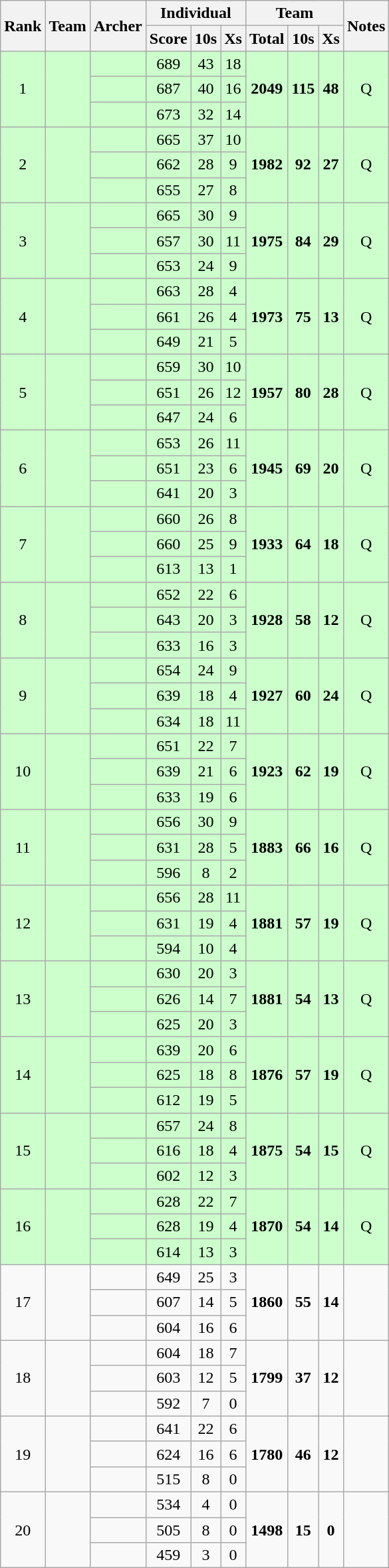<table class="wikitable sortable" style="font-size:100%; text-align:center;">
<tr>
<th rowspan="2">Rank</th>
<th rowspan="2">Team</th>
<th rowspan="2">Archer</th>
<th colspan="3">Individual</th>
<th colspan="3">Team</th>
<th rowspan="2">Notes</th>
</tr>
<tr>
<th>Score</th>
<th>10s</th>
<th>Xs</th>
<th>Total</th>
<th>10s</th>
<th>Xs</th>
</tr>
<tr bgcolor="#ccffcc">
<td rowspan="3">1</td>
<td align="left" rowspan="3"></td>
<td align="left"></td>
<td>689</td>
<td>43</td>
<td>18</td>
<td rowspan="3"><strong>2049</strong></td>
<td rowspan="3"><strong>115</strong></td>
<td rowspan="3"><strong>48</strong></td>
<td rowspan="3">Q</td>
</tr>
<tr bgcolor="#ccffcc">
<td align="left"></td>
<td>687</td>
<td>40</td>
<td>16</td>
</tr>
<tr bgcolor="#ccffcc">
<td align="left"></td>
<td>673</td>
<td>32</td>
<td>14</td>
</tr>
<tr bgcolor="#ccffcc">
<td rowspan="3">2</td>
<td align="left" rowspan="3"></td>
<td align="left"></td>
<td>665</td>
<td>37</td>
<td>10</td>
<td rowspan="3"><strong>1982</strong></td>
<td rowspan="3"><strong>92</strong></td>
<td rowspan="3"><strong>27</strong></td>
<td rowspan="3">Q</td>
</tr>
<tr bgcolor="#ccffcc">
<td align="left"></td>
<td>662</td>
<td>28</td>
<td>9</td>
</tr>
<tr bgcolor="#ccffcc">
<td align="left"></td>
<td>655</td>
<td>27</td>
<td>8</td>
</tr>
<tr bgcolor="#ccffcc">
<td rowspan="3">3</td>
<td align="left" rowspan="3"></td>
<td align="left"></td>
<td>665</td>
<td>30</td>
<td>9</td>
<td rowspan="3"><strong>1975</strong></td>
<td rowspan="3"><strong>84</strong></td>
<td rowspan="3"><strong>29</strong></td>
<td rowspan="3">Q</td>
</tr>
<tr bgcolor="#ccffcc">
<td align="left"></td>
<td>657</td>
<td>30</td>
<td>11</td>
</tr>
<tr bgcolor="#ccffcc">
<td align="left"></td>
<td>653</td>
<td>24</td>
<td>9</td>
</tr>
<tr bgcolor="#ccffcc">
<td rowspan="3">4</td>
<td align="left" rowspan="3"></td>
<td align="left"></td>
<td>663</td>
<td>28</td>
<td>4</td>
<td rowspan="3"><strong>1973</strong></td>
<td rowspan="3"><strong>75</strong></td>
<td rowspan="3"><strong>13</strong></td>
<td rowspan="3">Q</td>
</tr>
<tr bgcolor="#ccffcc">
<td align="left"></td>
<td>661</td>
<td>26</td>
<td>4</td>
</tr>
<tr bgcolor="#ccffcc">
<td align="left"></td>
<td>649</td>
<td>21</td>
<td>5</td>
</tr>
<tr bgcolor="#ccffcc">
<td rowspan="3">5</td>
<td align="left" rowspan="3"></td>
<td align="left"></td>
<td>659</td>
<td>30</td>
<td>10</td>
<td rowspan="3"><strong>1957</strong></td>
<td rowspan="3"><strong>80</strong></td>
<td rowspan="3"><strong>28</strong></td>
<td rowspan="3">Q</td>
</tr>
<tr bgcolor="#ccffcc">
<td align="left"></td>
<td>651</td>
<td>26</td>
<td>12</td>
</tr>
<tr bgcolor="#ccffcc">
<td align="left"></td>
<td>647</td>
<td>24</td>
<td>6</td>
</tr>
<tr bgcolor="#ccffcc">
<td rowspan="3">6</td>
<td align="left" rowspan="3"></td>
<td align="left"></td>
<td>653</td>
<td>26</td>
<td>11</td>
<td rowspan="3"><strong>1945</strong></td>
<td rowspan="3"><strong>69</strong></td>
<td rowspan="3"><strong>20</strong></td>
<td rowspan="3">Q</td>
</tr>
<tr bgcolor="#ccffcc">
<td align="left"></td>
<td>651</td>
<td>23</td>
<td>6</td>
</tr>
<tr bgcolor="#ccffcc">
<td align="left"></td>
<td>641</td>
<td>20</td>
<td>3</td>
</tr>
<tr bgcolor="#ccffcc">
<td rowspan="3">7</td>
<td align="left" rowspan="3"></td>
<td align="left"></td>
<td>660</td>
<td>26</td>
<td>8</td>
<td rowspan="3"><strong>1933</strong></td>
<td rowspan="3"><strong>64</strong></td>
<td rowspan="3"><strong>18</strong></td>
<td rowspan="3">Q</td>
</tr>
<tr bgcolor="#ccffcc">
<td align="left"></td>
<td>660</td>
<td>25</td>
<td>9</td>
</tr>
<tr bgcolor="#ccffcc">
<td align="left"></td>
<td>613</td>
<td>13</td>
<td>1</td>
</tr>
<tr bgcolor="#ccffcc">
<td rowspan="3">8</td>
<td align="left" rowspan="3"></td>
<td align="left"></td>
<td>652</td>
<td>22</td>
<td>6</td>
<td rowspan="3"><strong>1928</strong></td>
<td rowspan="3"><strong>58</strong></td>
<td rowspan="3"><strong>12</strong></td>
<td rowspan="3">Q</td>
</tr>
<tr bgcolor="#ccffcc">
<td align="left"></td>
<td>643</td>
<td>20</td>
<td>3</td>
</tr>
<tr bgcolor="#ccffcc">
<td align="left"></td>
<td>633</td>
<td>16</td>
<td>3</td>
</tr>
<tr bgcolor="#ccffcc">
<td rowspan="3">9</td>
<td align="left" rowspan="3"></td>
<td align="left"></td>
<td>654</td>
<td>24</td>
<td>9</td>
<td rowspan="3"><strong>1927</strong></td>
<td rowspan="3"><strong>60</strong></td>
<td rowspan="3"><strong>24</strong></td>
<td rowspan="3">Q</td>
</tr>
<tr bgcolor="#ccffcc">
<td align="left"></td>
<td>639</td>
<td>18</td>
<td>4</td>
</tr>
<tr bgcolor="#ccffcc">
<td align="left"></td>
<td>634</td>
<td>18</td>
<td>11</td>
</tr>
<tr bgcolor="#ccffcc">
<td rowspan="3">10</td>
<td align="left" rowspan="3"></td>
<td align="left"></td>
<td>651</td>
<td>22</td>
<td>7</td>
<td rowspan="3"><strong>1923</strong></td>
<td rowspan="3"><strong>62</strong></td>
<td rowspan="3"><strong>19</strong></td>
<td rowspan="3">Q</td>
</tr>
<tr bgcolor="#ccffcc">
<td align="left"></td>
<td>639</td>
<td>21</td>
<td>6</td>
</tr>
<tr bgcolor="#ccffcc">
<td align="left"></td>
<td>633</td>
<td>19</td>
<td>6</td>
</tr>
<tr bgcolor="#ccffcc">
<td rowspan="3">11</td>
<td align="left" rowspan="3"></td>
<td align="left"></td>
<td>656</td>
<td>30</td>
<td>9</td>
<td rowspan="3"><strong>1883</strong></td>
<td rowspan="3"><strong>66</strong></td>
<td rowspan="3"><strong>16</strong></td>
<td rowspan="3">Q</td>
</tr>
<tr bgcolor="#ccffcc">
<td align="left"></td>
<td>631</td>
<td>28</td>
<td>5</td>
</tr>
<tr bgcolor="#ccffcc">
<td align="left"></td>
<td>596</td>
<td>8</td>
<td>2</td>
</tr>
<tr bgcolor="#ccffcc">
<td rowspan="3">12</td>
<td align="left" rowspan="3"></td>
<td align="left"></td>
<td>656</td>
<td>28</td>
<td>11</td>
<td rowspan="3"><strong>1881</strong></td>
<td rowspan="3"><strong>57</strong></td>
<td rowspan="3"><strong>19</strong></td>
<td rowspan="3">Q</td>
</tr>
<tr bgcolor="#ccffcc">
<td align="left"></td>
<td>631</td>
<td>19</td>
<td>4</td>
</tr>
<tr bgcolor="#ccffcc">
<td align="left"></td>
<td>594</td>
<td>10</td>
<td>4</td>
</tr>
<tr bgcolor="#ccffcc">
<td rowspan="3">13</td>
<td align="left" rowspan="3"></td>
<td align="left"></td>
<td>630</td>
<td>20</td>
<td>3</td>
<td rowspan="3"><strong>1881</strong></td>
<td rowspan="3"><strong>54</strong></td>
<td rowspan="3"><strong>13</strong></td>
<td rowspan="3">Q</td>
</tr>
<tr bgcolor="#ccffcc">
<td align="left"></td>
<td>626</td>
<td>14</td>
<td>7</td>
</tr>
<tr bgcolor="#ccffcc">
<td align="left"></td>
<td>625</td>
<td>20</td>
<td>3</td>
</tr>
<tr bgcolor="#ccffcc">
<td rowspan="3">14</td>
<td align="left" rowspan="3"></td>
<td align="left"></td>
<td>639</td>
<td>20</td>
<td>6</td>
<td rowspan="3"><strong>1876</strong></td>
<td rowspan="3"><strong>57</strong></td>
<td rowspan="3"><strong>19</strong></td>
<td rowspan="3">Q</td>
</tr>
<tr bgcolor="#ccffcc">
<td align="left"></td>
<td>625</td>
<td>18</td>
<td>8</td>
</tr>
<tr bgcolor="#ccffcc">
<td align="left"></td>
<td>612</td>
<td>19</td>
<td>5</td>
</tr>
<tr bgcolor="#ccffcc">
<td rowspan="3">15</td>
<td align="left" rowspan="3"></td>
<td align="left"></td>
<td>657</td>
<td>24</td>
<td>8</td>
<td rowspan="3"><strong>1875</strong></td>
<td rowspan="3"><strong>54</strong></td>
<td rowspan="3"><strong>15</strong></td>
<td rowspan="3">Q</td>
</tr>
<tr bgcolor="#ccffcc">
<td align="left"></td>
<td>616</td>
<td>18</td>
<td>4</td>
</tr>
<tr bgcolor="#ccffcc">
<td align="left"></td>
<td>602</td>
<td>12</td>
<td>3</td>
</tr>
<tr bgcolor="#ccffcc">
<td rowspan="3">16</td>
<td align="left" rowspan="3"></td>
<td align="left"></td>
<td>628</td>
<td>22</td>
<td>7</td>
<td rowspan="3"><strong>1870</strong></td>
<td rowspan="3"><strong>54</strong></td>
<td rowspan="3"><strong>14</strong></td>
<td rowspan="3">Q</td>
</tr>
<tr bgcolor="#ccffcc">
<td align="left"></td>
<td>628</td>
<td>19</td>
<td>4</td>
</tr>
<tr bgcolor="#ccffcc">
<td align="left"></td>
<td>614</td>
<td>13</td>
<td>3</td>
</tr>
<tr>
<td rowspan="3">17</td>
<td align="left" rowspan="3"></td>
<td align="left"></td>
<td>649</td>
<td>25</td>
<td>3</td>
<td rowspan="3"><strong>1860</strong></td>
<td rowspan="3"><strong>55</strong></td>
<td rowspan="3"><strong>14</strong></td>
<td rowspan="3"></td>
</tr>
<tr>
<td align="left"></td>
<td>607</td>
<td>14</td>
<td>5</td>
</tr>
<tr>
<td align="left"></td>
<td>604</td>
<td>16</td>
<td>6</td>
</tr>
<tr>
<td rowspan="3">18</td>
<td align="left" rowspan="3"></td>
<td align="left"></td>
<td>604</td>
<td>18</td>
<td>7</td>
<td rowspan="3"><strong>1799</strong></td>
<td rowspan="3"><strong>37</strong></td>
<td rowspan="3"><strong>12</strong></td>
<td rowspan="3"></td>
</tr>
<tr>
<td align="left"></td>
<td>603</td>
<td>12</td>
<td>5</td>
</tr>
<tr>
<td align="left"></td>
<td>592</td>
<td>7</td>
<td>0</td>
</tr>
<tr>
<td rowspan="3">19</td>
<td align="left" rowspan="3"></td>
<td align="left"></td>
<td>641</td>
<td>22</td>
<td>6</td>
<td rowspan="3"><strong>1780</strong></td>
<td rowspan="3"><strong>46</strong></td>
<td rowspan="3"><strong>12</strong></td>
<td rowspan="3"></td>
</tr>
<tr>
<td align="left"></td>
<td>624</td>
<td>16</td>
<td>6</td>
</tr>
<tr>
<td align="left"></td>
<td>515</td>
<td>8</td>
<td>0</td>
</tr>
<tr>
<td rowspan="3">20</td>
<td align="left" rowspan="3"></td>
<td align="left"></td>
<td>534</td>
<td>4</td>
<td>0</td>
<td rowspan="3"><strong>1498</strong></td>
<td rowspan="3"><strong>15</strong></td>
<td rowspan="3"><strong>0</strong></td>
<td rowspan="3"></td>
</tr>
<tr>
<td align="left"></td>
<td>505</td>
<td>8</td>
<td>0</td>
</tr>
<tr>
<td align="left"></td>
<td>459</td>
<td>3</td>
<td>0</td>
</tr>
</table>
